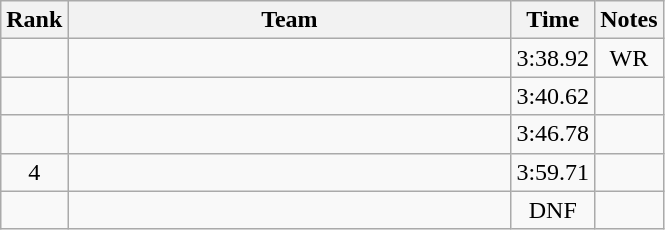<table class="wikitable" style="text-align:center">
<tr>
<th>Rank</th>
<th Style="width:18em">Team</th>
<th>Time</th>
<th>Notes</th>
</tr>
<tr>
<td></td>
<td style="text-align:left"></td>
<td>3:38.92</td>
<td>WR</td>
</tr>
<tr>
<td></td>
<td style="text-align:left"></td>
<td>3:40.62</td>
<td></td>
</tr>
<tr>
<td></td>
<td style="text-align:left"></td>
<td>3:46.78</td>
<td></td>
</tr>
<tr>
<td>4</td>
<td style="text-align:left"></td>
<td>3:59.71</td>
<td></td>
</tr>
<tr>
<td></td>
<td style="text-align:left"></td>
<td>DNF</td>
<td></td>
</tr>
</table>
